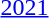<table>
<tr>
<td align=center><a href='#'>2021</a></td>
<td></td>
<td></td>
<td></td>
</tr>
</table>
